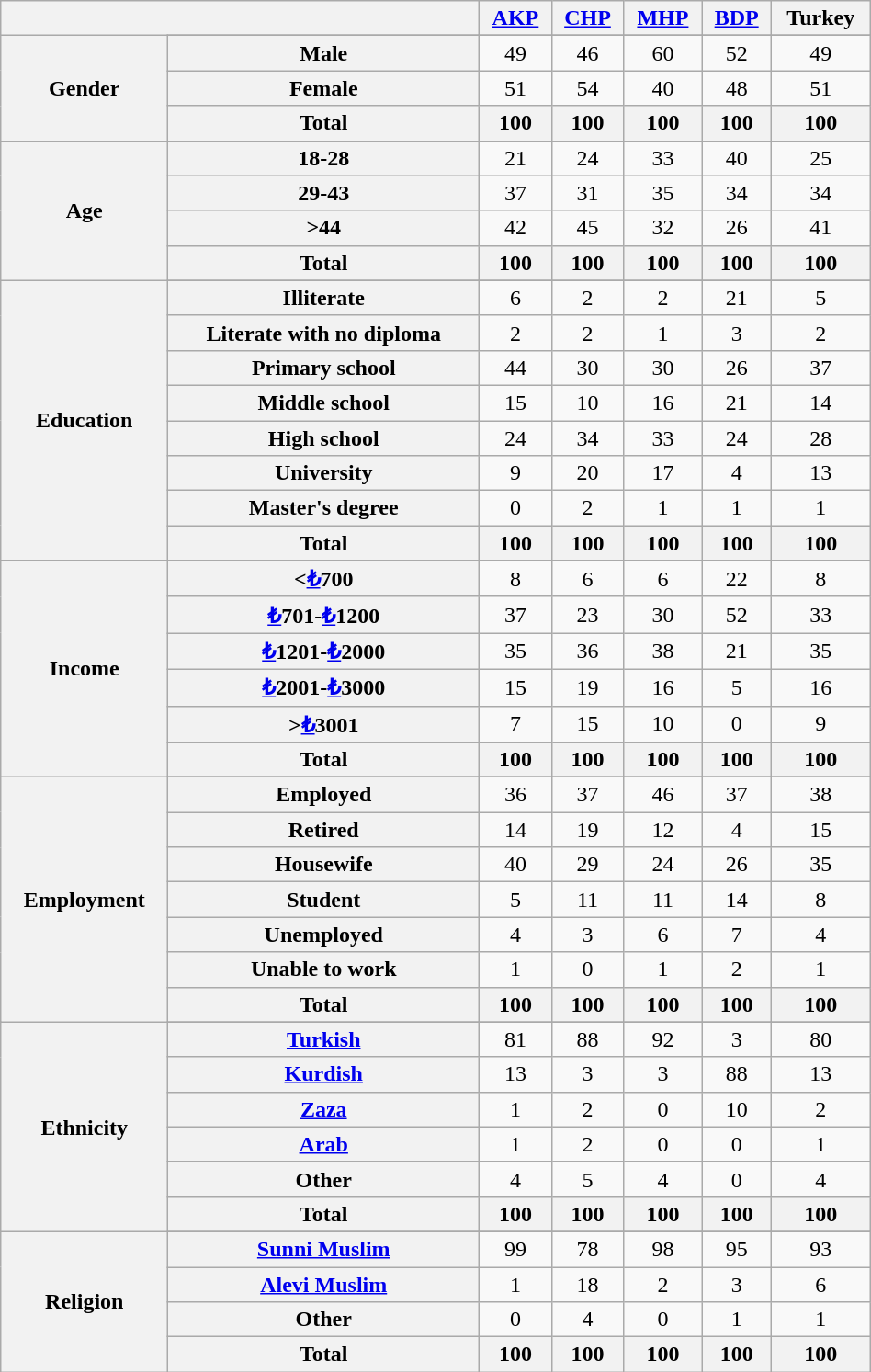<table class="wikitable" style="width:50%;">
<tr>
<th colspan=2></th>
<th><a href='#'>AKP</a></th>
<th><a href='#'>CHP</a></th>
<th><a href='#'>MHP</a></th>
<th><a href='#'>BDP</a></th>
<th>Turkey</th>
</tr>
<tr>
<th rowspan=4>Gender</th>
</tr>
<tr>
<th>Male</th>
<td align=center>49</td>
<td align=center>46</td>
<td align=center>60</td>
<td align=center>52</td>
<td align=center>49</td>
</tr>
<tr>
<th>Female</th>
<td align=center>51</td>
<td align=center>54</td>
<td align=center>40</td>
<td align=center>48</td>
<td align=center>51</td>
</tr>
<tr>
<th>Total</th>
<th align=center>100</th>
<th align=center>100</th>
<th align=center>100</th>
<th align=center>100</th>
<th align=center>100</th>
</tr>
<tr>
<th rowspan=5>Age</th>
</tr>
<tr>
<th>18-28</th>
<td align=center>21</td>
<td align=center>24</td>
<td align=center>33</td>
<td align=center>40</td>
<td align=center>25</td>
</tr>
<tr>
<th>29-43</th>
<td align=center>37</td>
<td align=center>31</td>
<td align=center>35</td>
<td align=center>34</td>
<td align=center>34</td>
</tr>
<tr>
<th>>44</th>
<td align=center>42</td>
<td align=center>45</td>
<td align=center>32</td>
<td align=center>26</td>
<td align=center>41</td>
</tr>
<tr>
<th>Total</th>
<th align=center>100</th>
<th align=center>100</th>
<th align=center>100</th>
<th align=center>100</th>
<th align=center>100</th>
</tr>
<tr>
<th rowspan=9>Education</th>
</tr>
<tr>
<th>Illiterate</th>
<td align=center>6</td>
<td align=center>2</td>
<td align=center>2</td>
<td align=center>21</td>
<td align=center>5</td>
</tr>
<tr>
<th>Literate with no diploma</th>
<td align=center>2</td>
<td align=center>2</td>
<td align=center>1</td>
<td align=center>3</td>
<td align=center>2</td>
</tr>
<tr>
<th>Primary school</th>
<td align=center>44</td>
<td align=center>30</td>
<td align=center>30</td>
<td align=center>26</td>
<td align=center>37</td>
</tr>
<tr>
<th>Middle school</th>
<td align=center>15</td>
<td align=center>10</td>
<td align=center>16</td>
<td align=center>21</td>
<td align=center>14</td>
</tr>
<tr>
<th>High school</th>
<td align=center>24</td>
<td align=center>34</td>
<td align=center>33</td>
<td align=center>24</td>
<td align=center>28</td>
</tr>
<tr>
<th>University</th>
<td align=center>9</td>
<td align=center>20</td>
<td align=center>17</td>
<td align=center>4</td>
<td align=center>13</td>
</tr>
<tr>
<th>Master's degree</th>
<td align=center>0</td>
<td align=center>2</td>
<td align=center>1</td>
<td align=center>1</td>
<td align=center>1</td>
</tr>
<tr>
<th>Total</th>
<th align=center>100</th>
<th align=center>100</th>
<th align=center>100</th>
<th align=center>100</th>
<th align=center>100</th>
</tr>
<tr>
<th rowspan=7>Income</th>
</tr>
<tr>
<th><<a href='#'>₺</a>700</th>
<td align=center>8</td>
<td align=center>6</td>
<td align=center>6</td>
<td align=center>22</td>
<td align=center>8</td>
</tr>
<tr>
<th><a href='#'>₺</a>701-<a href='#'>₺</a>1200</th>
<td align=center>37</td>
<td align=center>23</td>
<td align=center>30</td>
<td align=center>52</td>
<td align=center>33</td>
</tr>
<tr>
<th><a href='#'>₺</a>1201-<a href='#'>₺</a>2000</th>
<td align=center>35</td>
<td align=center>36</td>
<td align=center>38</td>
<td align=center>21</td>
<td align=center>35</td>
</tr>
<tr>
<th><a href='#'>₺</a>2001-<a href='#'>₺</a>3000</th>
<td align=center>15</td>
<td align=center>19</td>
<td align=center>16</td>
<td align=center>5</td>
<td align=center>16</td>
</tr>
<tr>
<th>><a href='#'>₺</a>3001</th>
<td align=center>7</td>
<td align=center>15</td>
<td align=center>10</td>
<td align=center>0</td>
<td align=center>9</td>
</tr>
<tr>
<th>Total</th>
<th align=center>100</th>
<th align=center>100</th>
<th align=center>100</th>
<th align=center>100</th>
<th align=center>100</th>
</tr>
<tr>
<th rowspan=8>Employment</th>
</tr>
<tr>
<th>Employed</th>
<td align=center>36</td>
<td align=center>37</td>
<td align=center>46</td>
<td align=center>37</td>
<td align=center>38</td>
</tr>
<tr>
<th>Retired</th>
<td align=center>14</td>
<td align=center>19</td>
<td align=center>12</td>
<td align=center>4</td>
<td align=center>15</td>
</tr>
<tr>
<th>Housewife</th>
<td align=center>40</td>
<td align=center>29</td>
<td align=center>24</td>
<td align=center>26</td>
<td align=center>35</td>
</tr>
<tr>
<th>Student</th>
<td align=center>5</td>
<td align=center>11</td>
<td align=center>11</td>
<td align=center>14</td>
<td align=center>8</td>
</tr>
<tr>
<th>Unemployed</th>
<td align=center>4</td>
<td align=center>3</td>
<td align=center>6</td>
<td align=center>7</td>
<td align=center>4</td>
</tr>
<tr>
<th>Unable to work</th>
<td align=center>1</td>
<td align=center>0</td>
<td align=center>1</td>
<td align=center>2</td>
<td align=center>1</td>
</tr>
<tr>
<th>Total</th>
<th align=center>100</th>
<th align=center>100</th>
<th align=center>100</th>
<th align=center>100</th>
<th align=center>100</th>
</tr>
<tr>
<th rowspan=7>Ethnicity</th>
</tr>
<tr>
<th><a href='#'>Turkish</a></th>
<td align=center>81</td>
<td align=center>88</td>
<td align=center>92</td>
<td align=center>3</td>
<td align=center>80</td>
</tr>
<tr>
<th><a href='#'>Kurdish</a></th>
<td align=center>13</td>
<td align=center>3</td>
<td align=center>3</td>
<td align=center>88</td>
<td align=center>13</td>
</tr>
<tr>
<th><a href='#'>Zaza</a></th>
<td align=center>1</td>
<td align=center>2</td>
<td align=center>0</td>
<td align=center>10</td>
<td align=center>2</td>
</tr>
<tr>
<th><a href='#'>Arab</a></th>
<td align=center>1</td>
<td align=center>2</td>
<td align=center>0</td>
<td align=center>0</td>
<td align=center>1</td>
</tr>
<tr>
<th>Other</th>
<td align=center>4</td>
<td align=center>5</td>
<td align=center>4</td>
<td align=center>0</td>
<td align=center>4</td>
</tr>
<tr>
<th>Total</th>
<th align=center>100</th>
<th align=center>100</th>
<th align=center>100</th>
<th align=center>100</th>
<th align=center>100</th>
</tr>
<tr>
<th rowspan=5>Religion</th>
</tr>
<tr>
<th><a href='#'>Sunni Muslim</a></th>
<td align=center>99</td>
<td align=center>78</td>
<td align=center>98</td>
<td align=center>95</td>
<td align=center>93</td>
</tr>
<tr>
<th><a href='#'>Alevi Muslim</a></th>
<td align=center>1</td>
<td align=center>18</td>
<td align=center>2</td>
<td align=center>3</td>
<td align=center>6</td>
</tr>
<tr>
<th>Other</th>
<td align=center>0</td>
<td align=center>4</td>
<td align=center>0</td>
<td align=center>1</td>
<td align=center>1</td>
</tr>
<tr>
<th>Total</th>
<th align=center>100</th>
<th align=center>100</th>
<th align=center>100</th>
<th align=center>100</th>
<th align=center>100</th>
</tr>
</table>
